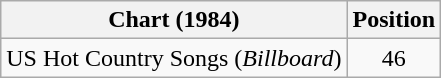<table class="wikitable">
<tr>
<th>Chart (1984)</th>
<th>Position</th>
</tr>
<tr>
<td>US Hot Country Songs (<em>Billboard</em>)</td>
<td align="center">46</td>
</tr>
</table>
